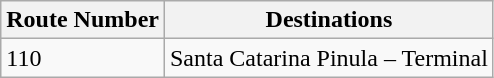<table class="wikitable">
<tr>
<th>Route Number</th>
<th>Destinations</th>
</tr>
<tr>
<td>110</td>
<td>Santa Catarina Pinula – Terminal</td>
</tr>
</table>
